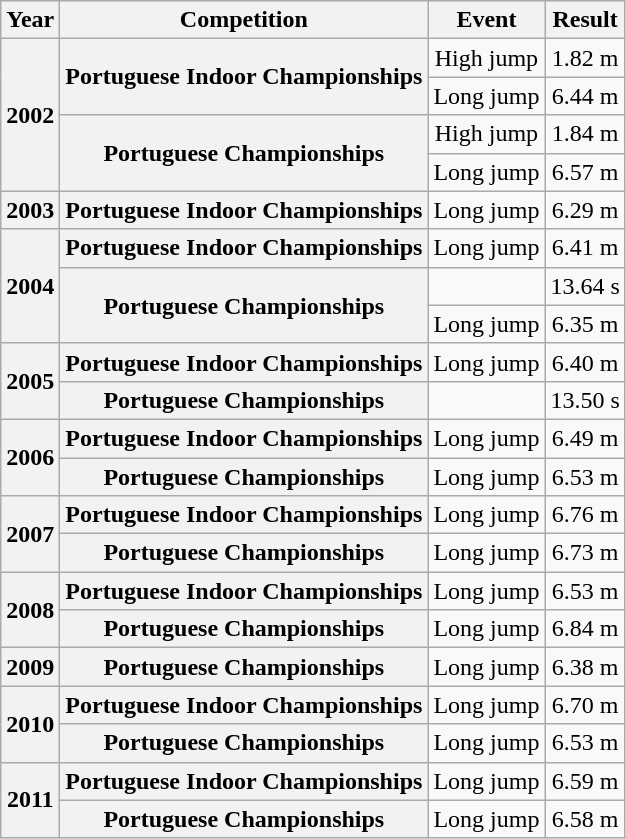<table class="wikitable sortable" style="text-align: center">
<tr>
<th scope="col">Year</th>
<th scope="col">Competition</th>
<th scope="col">Event</th>
<th scope="col">Result</th>
</tr>
<tr>
<th scope="rowgroup" rowspan="4">2002</th>
<th scope="rowgroup" rowspan="2">Portuguese Indoor Championships</th>
<td>High jump</td>
<td>1.82 m</td>
</tr>
<tr>
<td>Long jump</td>
<td>6.44 m</td>
</tr>
<tr>
<th scope="rowgroup" rowspan="2">Portuguese Championships</th>
<td>High jump</td>
<td>1.84 m</td>
</tr>
<tr>
<td>Long jump</td>
<td>6.57 m</td>
</tr>
<tr>
<th scope="row">2003</th>
<th scope="row">Portuguese Indoor Championships</th>
<td>Long jump</td>
<td>6.29 m</td>
</tr>
<tr>
<th scope="rowgroup" rowspan="3">2004</th>
<th scope="row">Portuguese Indoor Championships</th>
<td>Long jump</td>
<td>6.41 m</td>
</tr>
<tr>
<th scope="rowgroup" rowspan="2">Portuguese Championships</th>
<td></td>
<td>13.64 s</td>
</tr>
<tr>
<td>Long jump</td>
<td>6.35 m</td>
</tr>
<tr>
<th scope="rowgroup" rowspan="2">2005</th>
<th scope="row">Portuguese Indoor Championships</th>
<td>Long jump</td>
<td>6.40 m</td>
</tr>
<tr>
<th scope="row">Portuguese Championships</th>
<td></td>
<td>13.50 s</td>
</tr>
<tr>
<th scope="rowgroup" rowspan="2">2006</th>
<th scope="row">Portuguese Indoor Championships</th>
<td>Long jump</td>
<td>6.49 m</td>
</tr>
<tr>
<th scope="row">Portuguese Championships</th>
<td>Long jump</td>
<td>6.53 m</td>
</tr>
<tr>
<th scope="rowgroup" rowspan="2">2007</th>
<th scope="row">Portuguese Indoor Championships</th>
<td>Long jump</td>
<td>6.76 m</td>
</tr>
<tr>
<th scope="row">Portuguese Championships</th>
<td>Long jump</td>
<td>6.73 m</td>
</tr>
<tr>
<th scope="rowgroup" rowspan="2">2008</th>
<th scope="row">Portuguese Indoor Championships</th>
<td>Long jump</td>
<td>6.53 m</td>
</tr>
<tr>
<th scope="row">Portuguese Championships</th>
<td>Long jump</td>
<td>6.84 m</td>
</tr>
<tr>
<th scope="row">2009</th>
<th scope="row">Portuguese Championships</th>
<td>Long jump</td>
<td>6.38 m</td>
</tr>
<tr>
<th scope="rowgroup" rowspan="2">2010</th>
<th scope="row">Portuguese Indoor Championships</th>
<td>Long jump</td>
<td>6.70 m</td>
</tr>
<tr>
<th scope="row">Portuguese Championships</th>
<td>Long jump</td>
<td>6.53 m</td>
</tr>
<tr>
<th scope="rowgroup" rowspan="2">2011</th>
<th scope="row">Portuguese Indoor Championships</th>
<td>Long jump</td>
<td>6.59 m</td>
</tr>
<tr>
<th scope="row">Portuguese Championships</th>
<td>Long jump</td>
<td>6.58 m</td>
</tr>
</table>
